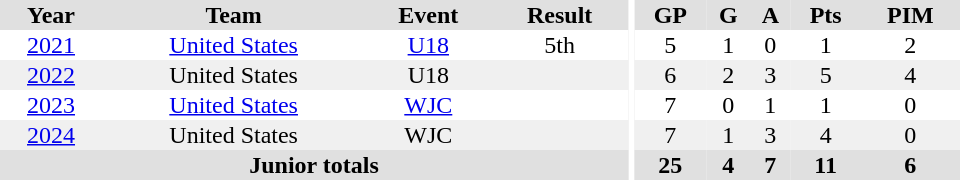<table border="0" cellpadding="1" cellspacing="0" ID="Table3" style="text-align:center; width:40em">
<tr bgcolor="#e0e0e0">
<th>Year</th>
<th>Team</th>
<th>Event</th>
<th>Result</th>
<th rowspan="99" bgcolor="#ffffff"></th>
<th>GP</th>
<th>G</th>
<th>A</th>
<th>Pts</th>
<th>PIM</th>
</tr>
<tr>
<td><a href='#'>2021</a></td>
<td><a href='#'>United States</a></td>
<td><a href='#'>U18</a></td>
<td>5th</td>
<td>5</td>
<td>1</td>
<td>0</td>
<td>1</td>
<td>2</td>
</tr>
<tr bgcolor="#f0f0f0">
<td><a href='#'>2022</a></td>
<td>United States</td>
<td>U18</td>
<td></td>
<td>6</td>
<td>2</td>
<td>3</td>
<td>5</td>
<td>4</td>
</tr>
<tr>
<td><a href='#'>2023</a></td>
<td><a href='#'>United States</a></td>
<td><a href='#'>WJC</a></td>
<td></td>
<td>7</td>
<td>0</td>
<td>1</td>
<td>1</td>
<td>0</td>
</tr>
<tr bgcolor="#f0f0f0">
<td><a href='#'>2024</a></td>
<td>United States</td>
<td>WJC</td>
<td></td>
<td>7</td>
<td>1</td>
<td>3</td>
<td>4</td>
<td>0</td>
</tr>
<tr bgcolor="#e0e0e0">
<th colspan="4">Junior totals</th>
<th>25</th>
<th>4</th>
<th>7</th>
<th>11</th>
<th>6</th>
</tr>
</table>
